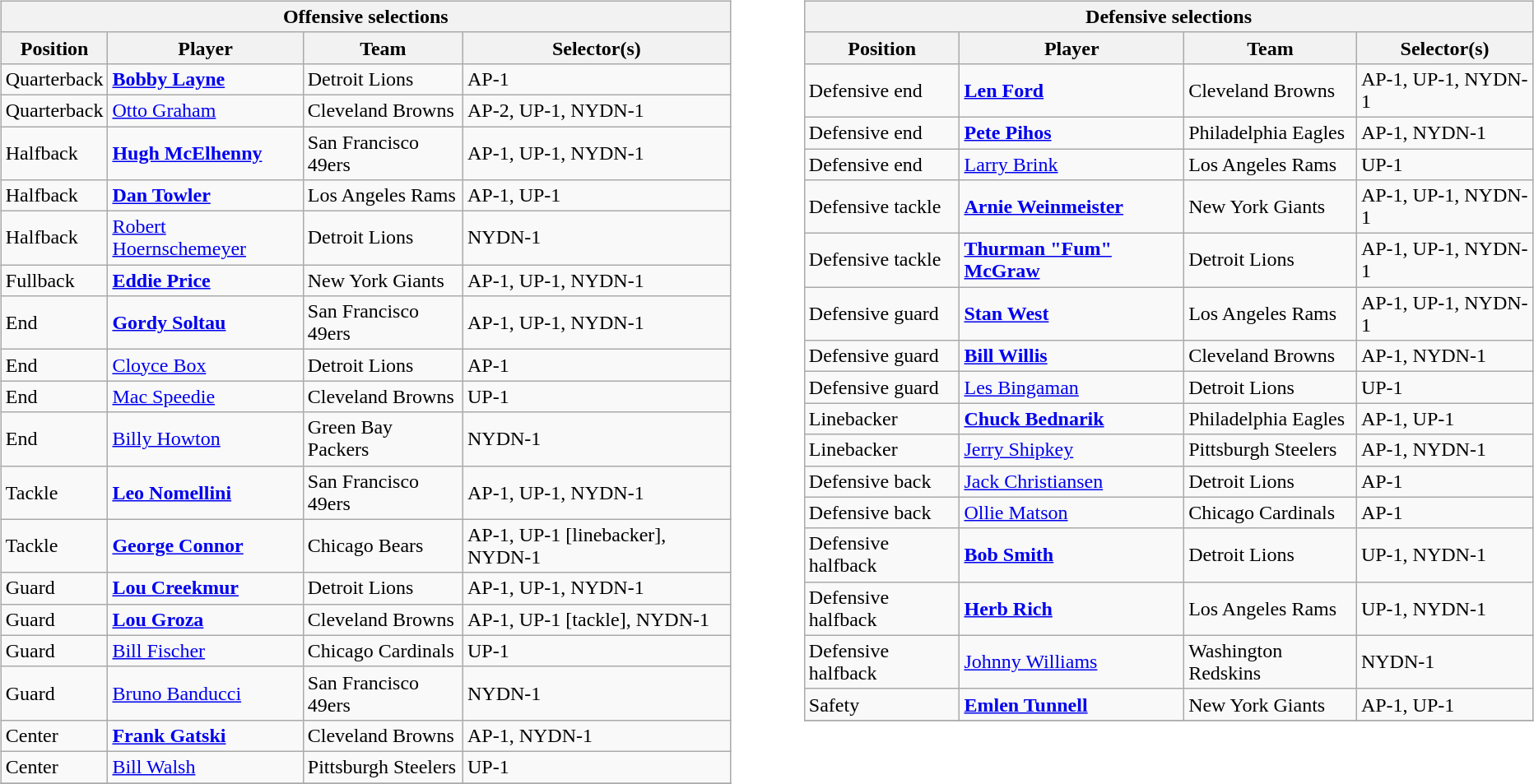<table border=0>
<tr valign="top">
<td><br><table class="wikitable" style="text-align:left;">
<tr>
<th colspan=4>Offensive selections</th>
</tr>
<tr>
<th>Position</th>
<th>Player</th>
<th>Team</th>
<th>Selector(s)</th>
</tr>
<tr>
<td>Quarterback</td>
<td><strong><a href='#'>Bobby Layne</a></strong></td>
<td>Detroit Lions</td>
<td>AP-1</td>
</tr>
<tr>
<td>Quarterback</td>
<td><a href='#'>Otto Graham</a></td>
<td>Cleveland Browns</td>
<td>AP-2, UP-1, NYDN-1</td>
</tr>
<tr>
<td>Halfback</td>
<td><strong><a href='#'>Hugh McElhenny</a></strong></td>
<td>San Francisco 49ers</td>
<td>AP-1, UP-1, NYDN-1</td>
</tr>
<tr>
<td>Halfback</td>
<td><strong><a href='#'>Dan Towler</a></strong></td>
<td>Los Angeles Rams</td>
<td>AP-1, UP-1</td>
</tr>
<tr>
<td>Halfback</td>
<td><a href='#'>Robert Hoernschemeyer</a></td>
<td>Detroit Lions</td>
<td>NYDN-1</td>
</tr>
<tr>
<td>Fullback</td>
<td><strong><a href='#'>Eddie Price</a></strong></td>
<td>New York Giants</td>
<td>AP-1, UP-1, NYDN-1</td>
</tr>
<tr>
<td>End</td>
<td><strong><a href='#'>Gordy Soltau</a></strong></td>
<td>San Francisco 49ers</td>
<td>AP-1, UP-1, NYDN-1</td>
</tr>
<tr>
<td>End</td>
<td><a href='#'>Cloyce Box</a></td>
<td>Detroit Lions</td>
<td>AP-1</td>
</tr>
<tr>
<td>End</td>
<td><a href='#'>Mac Speedie</a></td>
<td>Cleveland Browns</td>
<td>UP-1</td>
</tr>
<tr>
<td>End</td>
<td><a href='#'>Billy Howton</a></td>
<td>Green Bay Packers</td>
<td>NYDN-1</td>
</tr>
<tr>
<td>Tackle</td>
<td><strong><a href='#'>Leo Nomellini</a></strong></td>
<td>San Francisco 49ers</td>
<td>AP-1, UP-1, NYDN-1</td>
</tr>
<tr>
<td>Tackle</td>
<td><strong><a href='#'>George Connor</a></strong></td>
<td>Chicago Bears</td>
<td>AP-1, UP-1 [linebacker], NYDN-1</td>
</tr>
<tr>
<td>Guard</td>
<td><strong><a href='#'>Lou Creekmur</a></strong></td>
<td>Detroit Lions</td>
<td>AP-1, UP-1, NYDN-1</td>
</tr>
<tr>
<td>Guard</td>
<td><strong><a href='#'>Lou Groza</a></strong></td>
<td>Cleveland Browns</td>
<td>AP-1, UP-1 [tackle], NYDN-1</td>
</tr>
<tr>
<td>Guard</td>
<td><a href='#'>Bill Fischer</a></td>
<td>Chicago Cardinals</td>
<td>UP-1</td>
</tr>
<tr>
<td>Guard</td>
<td><a href='#'>Bruno Banducci</a></td>
<td>San Francisco 49ers</td>
<td>NYDN-1</td>
</tr>
<tr>
<td>Center</td>
<td><strong><a href='#'>Frank Gatski</a></strong></td>
<td>Cleveland Browns</td>
<td>AP-1, NYDN-1</td>
</tr>
<tr>
<td>Center</td>
<td><a href='#'>Bill Walsh</a></td>
<td>Pittsburgh Steelers</td>
<td>UP-1</td>
</tr>
<tr>
</tr>
</table>
</td>
<td style="padding-left:40px;"><br><table class="wikitable" style="text-align:left;">
<tr>
<th colspan=4>Defensive selections</th>
</tr>
<tr>
<th>Position</th>
<th>Player</th>
<th>Team</th>
<th>Selector(s)</th>
</tr>
<tr>
<td>Defensive end</td>
<td><strong><a href='#'>Len Ford</a></strong></td>
<td>Cleveland Browns</td>
<td>AP-1, UP-1, NYDN-1</td>
</tr>
<tr>
<td>Defensive end</td>
<td><strong><a href='#'>Pete Pihos</a></strong></td>
<td>Philadelphia Eagles</td>
<td>AP-1, NYDN-1</td>
</tr>
<tr>
<td>Defensive end</td>
<td><a href='#'>Larry Brink</a></td>
<td>Los Angeles Rams</td>
<td>UP-1</td>
</tr>
<tr>
<td>Defensive tackle</td>
<td><strong><a href='#'>Arnie Weinmeister</a></strong></td>
<td>New York Giants</td>
<td>AP-1, UP-1, NYDN-1</td>
</tr>
<tr>
<td>Defensive tackle</td>
<td><strong><a href='#'>Thurman "Fum" McGraw</a></strong></td>
<td>Detroit Lions</td>
<td>AP-1, UP-1, NYDN-1</td>
</tr>
<tr>
<td>Defensive guard</td>
<td><strong><a href='#'>Stan West</a></strong></td>
<td>Los Angeles Rams</td>
<td>AP-1, UP-1, NYDN-1</td>
</tr>
<tr>
<td>Defensive guard</td>
<td><strong><a href='#'>Bill Willis</a></strong></td>
<td>Cleveland Browns</td>
<td>AP-1, NYDN-1</td>
</tr>
<tr>
<td>Defensive guard</td>
<td><a href='#'>Les Bingaman</a></td>
<td>Detroit Lions</td>
<td>UP-1</td>
</tr>
<tr>
<td>Linebacker</td>
<td><strong><a href='#'>Chuck Bednarik</a></strong></td>
<td>Philadelphia Eagles</td>
<td>AP-1, UP-1</td>
</tr>
<tr>
<td>Linebacker</td>
<td><a href='#'>Jerry Shipkey</a></td>
<td>Pittsburgh Steelers</td>
<td>AP-1, NYDN-1</td>
</tr>
<tr>
<td>Defensive back</td>
<td><a href='#'>Jack Christiansen</a></td>
<td>Detroit Lions</td>
<td>AP-1</td>
</tr>
<tr>
<td>Defensive back</td>
<td><a href='#'>Ollie Matson</a></td>
<td>Chicago Cardinals</td>
<td>AP-1</td>
</tr>
<tr>
<td>Defensive halfback</td>
<td><strong><a href='#'>Bob Smith</a></strong></td>
<td>Detroit Lions</td>
<td>UP-1, NYDN-1</td>
</tr>
<tr>
<td>Defensive halfback</td>
<td><strong><a href='#'>Herb Rich</a></strong></td>
<td>Los Angeles Rams</td>
<td>UP-1, NYDN-1</td>
</tr>
<tr>
<td>Defensive halfback</td>
<td><a href='#'>Johnny Williams</a></td>
<td>Washington Redskins</td>
<td>NYDN-1</td>
</tr>
<tr>
<td>Safety</td>
<td><strong><a href='#'>Emlen Tunnell</a></strong></td>
<td>New York Giants</td>
<td>AP-1, UP-1</td>
</tr>
<tr>
</tr>
</table>
</td>
</tr>
</table>
